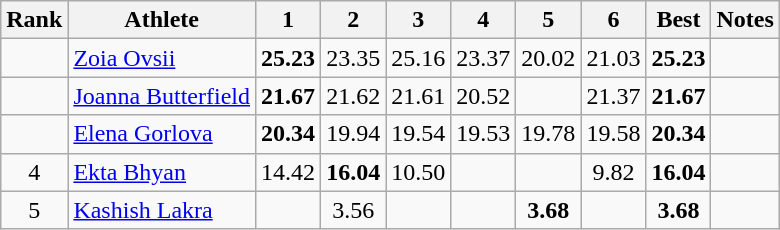<table class="wikitable sortable" style="text-align:center">
<tr>
<th>Rank</th>
<th>Athlete</th>
<th>1</th>
<th>2</th>
<th>3</th>
<th>4</th>
<th>5</th>
<th>6</th>
<th>Best</th>
<th>Notes</th>
</tr>
<tr>
<td></td>
<td style="text-align:left"><a href='#'>Zoia Ovsii</a><br></td>
<td><strong>25.23</strong></td>
<td>23.35</td>
<td>25.16</td>
<td>23.37</td>
<td>20.02</td>
<td>21.03</td>
<td><strong>25.23</strong></td>
<td></td>
</tr>
<tr>
<td></td>
<td style="text-align:left"><a href='#'>Joanna Butterfield</a><br></td>
<td><strong>21.67</strong></td>
<td>21.62</td>
<td>21.61</td>
<td>20.52</td>
<td></td>
<td>21.37</td>
<td><strong>21.67</strong></td>
<td></td>
</tr>
<tr>
<td></td>
<td style="text-align:left"><a href='#'>Elena Gorlova</a><br></td>
<td><strong>20.34</strong></td>
<td>19.94</td>
<td>19.54</td>
<td>19.53</td>
<td>19.78</td>
<td>19.58</td>
<td><strong>20.34</strong></td>
<td></td>
</tr>
<tr>
<td>4</td>
<td style="text-align:left"><a href='#'>Ekta Bhyan</a><br></td>
<td>14.42</td>
<td><strong>16.04</strong></td>
<td>10.50</td>
<td></td>
<td></td>
<td>9.82</td>
<td><strong>16.04</strong></td>
<td></td>
</tr>
<tr>
<td>5</td>
<td style="text-align:left"><a href='#'>Kashish Lakra</a><br></td>
<td></td>
<td>3.56</td>
<td></td>
<td></td>
<td><strong>3.68</strong></td>
<td></td>
<td><strong>3.68</strong></td>
<td></td>
</tr>
</table>
